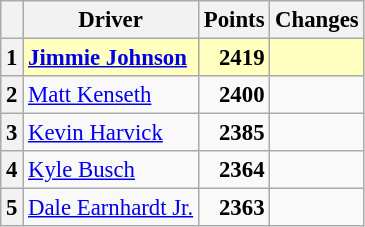<table class="wikitable" style="font-size: 95%;">
<tr>
<th></th>
<th>Driver</th>
<th>Points</th>
<th>Changes</th>
</tr>
<tr style="background:#FFFFBF;">
<th>1</th>
<td><strong><a href='#'>Jimmie Johnson</a></strong></td>
<td align="right"><strong>2419</strong></td>
<td align="center"></td>
</tr>
<tr>
<th>2</th>
<td><a href='#'>Matt Kenseth</a></td>
<td align="right"><strong>2400</strong></td>
<td align="center"></td>
</tr>
<tr>
<th>3</th>
<td><a href='#'>Kevin Harvick</a></td>
<td align="right"><strong>2385</strong></td>
<td align="center"></td>
</tr>
<tr>
<th>4</th>
<td><a href='#'>Kyle Busch</a></td>
<td align="right"><strong>2364</strong></td>
<td align="center"></td>
</tr>
<tr>
<th>5</th>
<td><a href='#'>Dale Earnhardt Jr.</a></td>
<td align="right"><strong>2363</strong></td>
<td align="center"></td>
</tr>
</table>
